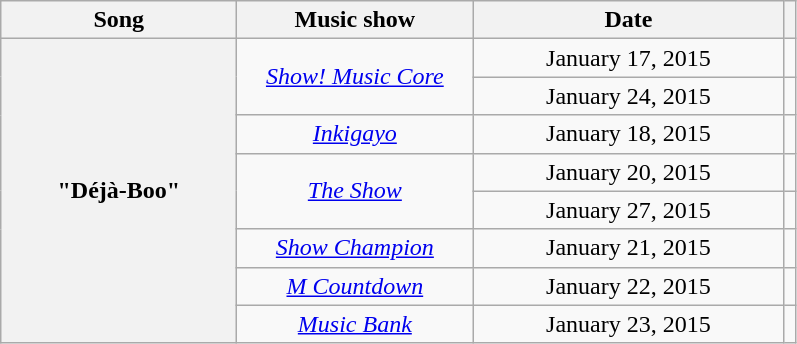<table class="wikitable plainrowheaders" style="text-align:center;">
<tr>
<th scope="col" style="width:150px;">Song</th>
<th scope="col" style="width:150px;">Music show</th>
<th scope="col" style="width:200px;">Date</th>
<th scope="col"></th>
</tr>
<tr>
<th scope="row" style="text-align:center" rowspan="8">"Déjà-Boo"</th>
<td rowspan="2"><em><a href='#'>Show! Music Core</a></em></td>
<td>January 17, 2015</td>
<td></td>
</tr>
<tr>
<td>January 24, 2015</td>
<td></td>
</tr>
<tr>
<td><em><a href='#'>Inkigayo</a></em></td>
<td>January 18, 2015</td>
<td></td>
</tr>
<tr>
<td rowspan="2"><em><a href='#'>The Show</a></em></td>
<td>January 20, 2015</td>
<td></td>
</tr>
<tr>
<td>January 27, 2015</td>
<td></td>
</tr>
<tr>
<td><em><a href='#'>Show Champion</a></em></td>
<td>January 21, 2015</td>
<td></td>
</tr>
<tr>
<td><em><a href='#'>M Countdown</a></em></td>
<td>January 22, 2015</td>
<td></td>
</tr>
<tr>
<td><em><a href='#'>Music Bank</a></em></td>
<td>January 23, 2015</td>
<td></td>
</tr>
</table>
